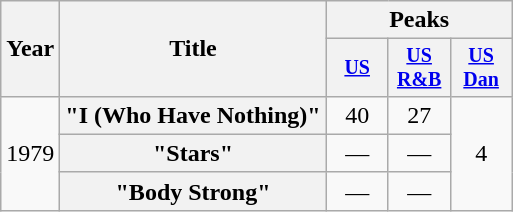<table class="wikitable plainrowheaders" style="text-align:center;">
<tr>
<th scope="col" rowspan="2">Year</th>
<th scope="col" rowspan="2">Title</th>
<th scope="col" colspan="3">Peaks</th>
</tr>
<tr style="font-size:smaller;">
<th scope="col" width="35"><a href='#'>US</a><br></th>
<th scope="col" width="35"><a href='#'>US<br>R&B</a><br></th>
<th scope="col" width="35"><a href='#'>US<br>Dan</a><br></th>
</tr>
<tr>
<td rowspan="3">1979</td>
<th scope="row">"I (Who Have Nothing)"</th>
<td>40</td>
<td>27</td>
<td rowspan="3">4</td>
</tr>
<tr>
<th scope="row">"Stars"</th>
<td>—</td>
<td>—</td>
</tr>
<tr>
<th scope="row">"Body Strong"</th>
<td>—</td>
<td>—</td>
</tr>
</table>
